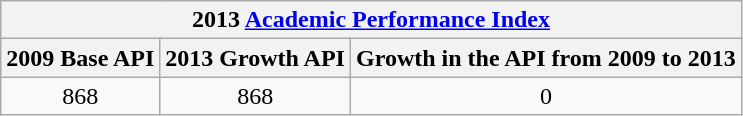<table class="wikitable" style="text-align:center">
<tr>
<th colspan="3">2013 <a href='#'>Academic Performance Index</a></th>
</tr>
<tr>
<th>2009 Base API</th>
<th>2013 Growth API</th>
<th>Growth in the API from 2009 to 2013</th>
</tr>
<tr>
<td>868</td>
<td>868</td>
<td>0</td>
</tr>
</table>
